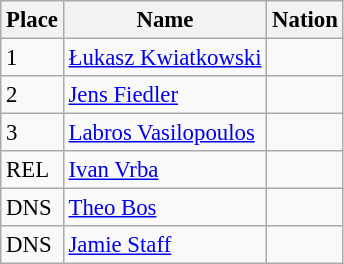<table class="wikitable sortable" style="font-size:95%;">
<tr>
<th>Place</th>
<th>Name</th>
<th>Nation</th>
</tr>
<tr>
<td>1</td>
<td><a href='#'>Łukasz Kwiatkowski</a></td>
<td></td>
</tr>
<tr>
<td>2</td>
<td><a href='#'>Jens Fiedler</a></td>
<td></td>
</tr>
<tr>
<td>3</td>
<td><a href='#'>Labros Vasilopoulos</a></td>
<td></td>
</tr>
<tr>
<td>REL</td>
<td><a href='#'>Ivan Vrba</a></td>
<td></td>
</tr>
<tr>
<td>DNS</td>
<td><a href='#'>Theo Bos</a></td>
<td></td>
</tr>
<tr>
<td>DNS</td>
<td><a href='#'>Jamie Staff</a></td>
<td></td>
</tr>
</table>
